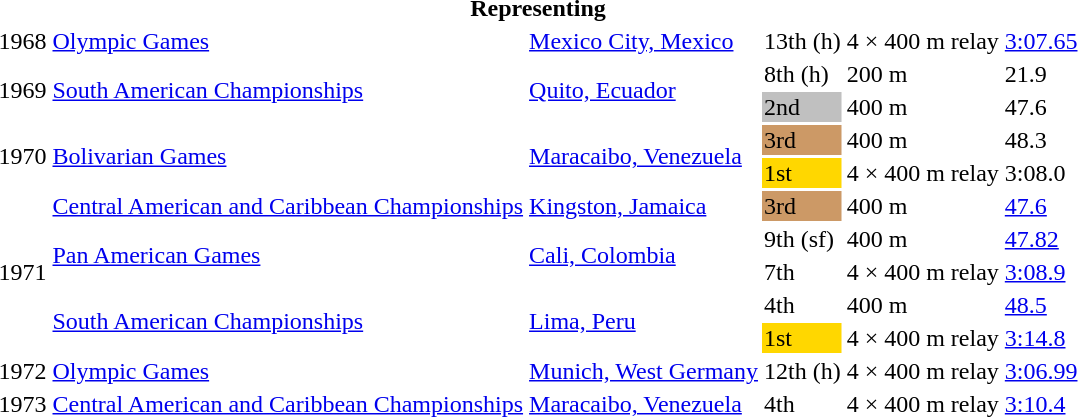<table>
<tr>
<th colspan="6">Representing </th>
</tr>
<tr>
<td>1968</td>
<td><a href='#'>Olympic Games</a></td>
<td><a href='#'>Mexico City, Mexico</a></td>
<td>13th (h)</td>
<td>4 × 400 m relay</td>
<td><a href='#'>3:07.65</a></td>
</tr>
<tr>
<td rowspan=2>1969</td>
<td rowspan=2><a href='#'>South American Championships</a></td>
<td rowspan=2><a href='#'>Quito, Ecuador</a></td>
<td>8th (h)</td>
<td>200 m</td>
<td>21.9</td>
</tr>
<tr>
<td bgcolor=silver>2nd</td>
<td>400 m</td>
<td>47.6</td>
</tr>
<tr>
<td rowspan=2>1970</td>
<td rowspan=2><a href='#'>Bolivarian Games</a></td>
<td rowspan=2><a href='#'>Maracaibo, Venezuela</a></td>
<td bgcolor=cc9966>3rd</td>
<td>400 m</td>
<td>48.3</td>
</tr>
<tr>
<td bgcolor=gold>1st</td>
<td>4 × 400 m relay</td>
<td>3:08.0</td>
</tr>
<tr>
<td rowspan=5>1971</td>
<td><a href='#'>Central American and Caribbean Championships</a></td>
<td><a href='#'>Kingston, Jamaica</a></td>
<td bgcolor=cc9966>3rd</td>
<td>400 m</td>
<td><a href='#'>47.6</a></td>
</tr>
<tr>
<td rowspan=2><a href='#'>Pan American Games</a></td>
<td rowspan=2><a href='#'>Cali, Colombia</a></td>
<td>9th (sf)</td>
<td>400 m</td>
<td><a href='#'>47.82</a></td>
</tr>
<tr>
<td>7th</td>
<td>4 × 400 m relay</td>
<td><a href='#'>3:08.9</a></td>
</tr>
<tr>
<td rowspan=2><a href='#'>South American Championships</a></td>
<td rowspan=2><a href='#'>Lima, Peru</a></td>
<td>4th</td>
<td>400 m</td>
<td><a href='#'>48.5</a></td>
</tr>
<tr>
<td bgcolor=gold>1st</td>
<td>4 × 400 m relay</td>
<td><a href='#'>3:14.8</a></td>
</tr>
<tr>
<td>1972</td>
<td><a href='#'>Olympic Games</a></td>
<td><a href='#'>Munich, West Germany</a></td>
<td>12th (h)</td>
<td>4 × 400 m relay</td>
<td><a href='#'>3:06.99</a></td>
</tr>
<tr>
<td>1973</td>
<td><a href='#'>Central American and Caribbean Championships</a></td>
<td><a href='#'>Maracaibo, Venezuela</a></td>
<td>4th</td>
<td>4 × 400 m relay</td>
<td><a href='#'>3:10.4</a></td>
</tr>
</table>
